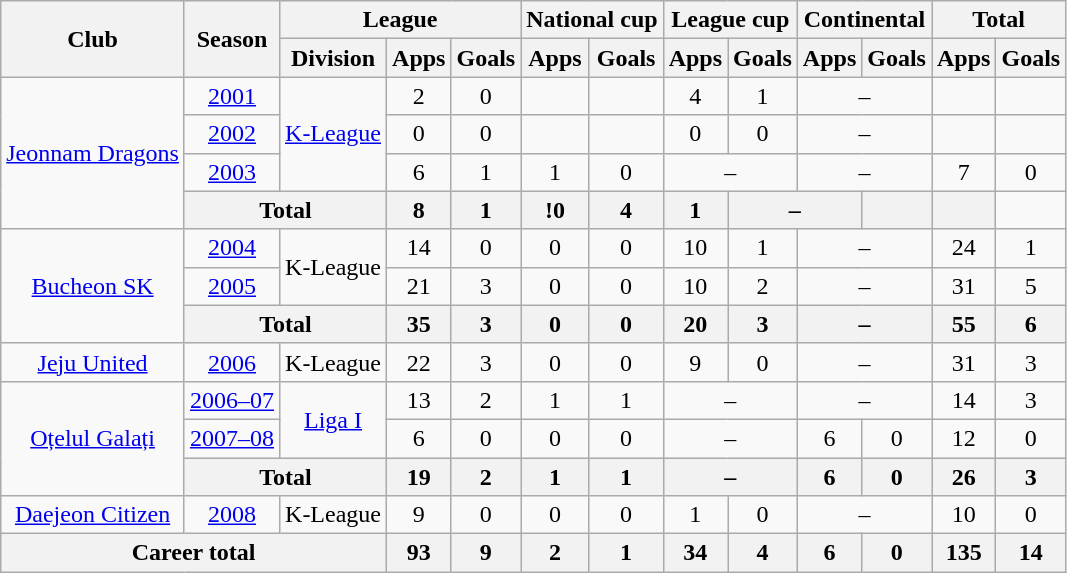<table class="wikitable" style="text-align:center">
<tr>
<th rowspan="2">Club</th>
<th rowspan="2">Season</th>
<th colspan="3">League</th>
<th colspan="2">National cup</th>
<th colspan="2">League cup</th>
<th colspan="2">Continental</th>
<th colspan="2">Total</th>
</tr>
<tr>
<th>Division</th>
<th>Apps</th>
<th>Goals</th>
<th>Apps</th>
<th>Goals</th>
<th>Apps</th>
<th>Goals</th>
<th>Apps</th>
<th>Goals</th>
<th>Apps</th>
<th>Goals</th>
</tr>
<tr>
<td rowspan="4"><a href='#'>Jeonnam Dragons</a></td>
<td><a href='#'>2001</a></td>
<td rowspan="3"><a href='#'>K-League</a></td>
<td>2</td>
<td>0</td>
<td></td>
<td></td>
<td>4</td>
<td>1</td>
<td colspan="2">–</td>
<td></td>
<td></td>
</tr>
<tr>
<td><a href='#'>2002</a></td>
<td>0</td>
<td>0</td>
<td></td>
<td></td>
<td>0</td>
<td>0</td>
<td colspan="2">–</td>
<td></td>
<td></td>
</tr>
<tr>
<td><a href='#'>2003</a></td>
<td>6</td>
<td>1</td>
<td>1</td>
<td>0</td>
<td colspan="2">–</td>
<td colspan="2">–</td>
<td>7</td>
<td>0</td>
</tr>
<tr>
<th colspan="2">Total</th>
<th>8</th>
<th>1</th>
<th>!0</th>
<th>4</th>
<th>1</th>
<th colspan="2">–</th>
<th></th>
<th></th>
</tr>
<tr>
<td rowspan="3"><a href='#'>Bucheon SK</a></td>
<td><a href='#'>2004</a></td>
<td rowspan="2">K-League</td>
<td>14</td>
<td>0</td>
<td>0</td>
<td>0</td>
<td>10</td>
<td>1</td>
<td colspan="2">–</td>
<td>24</td>
<td>1</td>
</tr>
<tr>
<td><a href='#'>2005</a></td>
<td>21</td>
<td>3</td>
<td>0</td>
<td>0</td>
<td>10</td>
<td>2</td>
<td colspan="2">–</td>
<td>31</td>
<td>5</td>
</tr>
<tr>
<th colspan="2">Total</th>
<th>35</th>
<th>3</th>
<th>0</th>
<th>0</th>
<th>20</th>
<th>3</th>
<th colspan="2">–</th>
<th>55</th>
<th>6</th>
</tr>
<tr>
<td><a href='#'>Jeju United</a></td>
<td><a href='#'>2006</a></td>
<td>K-League</td>
<td>22</td>
<td>3</td>
<td>0</td>
<td>0</td>
<td>9</td>
<td>0</td>
<td colspan="2">–</td>
<td>31</td>
<td>3</td>
</tr>
<tr>
<td rowspan="3"><a href='#'>Oțelul Galați</a></td>
<td><a href='#'>2006–07</a></td>
<td rowspan="2"><a href='#'>Liga I</a></td>
<td>13</td>
<td>2</td>
<td>1</td>
<td>1</td>
<td colspan="2">–</td>
<td colspan="2">–</td>
<td>14</td>
<td>3</td>
</tr>
<tr>
<td><a href='#'>2007–08</a></td>
<td>6</td>
<td>0</td>
<td>0</td>
<td>0</td>
<td colspan="2">–</td>
<td>6</td>
<td>0</td>
<td>12</td>
<td>0</td>
</tr>
<tr>
<th colspan="2">Total</th>
<th>19</th>
<th>2</th>
<th>1</th>
<th>1</th>
<th colspan="2">–</th>
<th>6</th>
<th>0</th>
<th>26</th>
<th>3</th>
</tr>
<tr>
<td><a href='#'>Daejeon Citizen</a></td>
<td><a href='#'>2008</a></td>
<td>K-League</td>
<td>9</td>
<td>0</td>
<td>0</td>
<td>0</td>
<td>1</td>
<td>0</td>
<td colspan="2">–</td>
<td>10</td>
<td>0</td>
</tr>
<tr>
<th colspan="3">Career total</th>
<th>93</th>
<th>9</th>
<th>2</th>
<th>1</th>
<th>34</th>
<th>4</th>
<th>6</th>
<th>0</th>
<th>135</th>
<th>14</th>
</tr>
</table>
